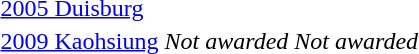<table>
<tr>
<td><a href='#'>2005 Duisburg</a></td>
<td></td>
<td></td>
<td></td>
</tr>
<tr>
<td><a href='#'>2009 Kaohsiung</a></td>
<td><em>Not awarded</em></td>
<td><em>Not awarded</em></td>
<td></td>
</tr>
</table>
